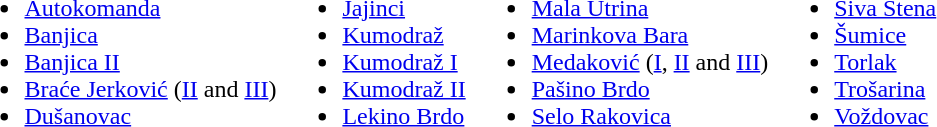<table>
<tr valign=top>
<td><br><ul><li><a href='#'>Autokomanda</a></li><li><a href='#'>Banjica</a></li><li><a href='#'>Banjica II</a></li><li><a href='#'>Braće Jerković</a> (<a href='#'>II</a> and <a href='#'>III</a>)</li><li><a href='#'>Dušanovac</a></li></ul></td>
<td><br><ul><li><a href='#'>Jajinci</a></li><li><a href='#'>Kumodraž</a></li><li><a href='#'>Kumodraž I</a></li><li><a href='#'>Kumodraž II</a></li><li><a href='#'>Lekino Brdo</a></li></ul></td>
<td><br><ul><li><a href='#'>Mala Utrina</a></li><li><a href='#'>Marinkova Bara</a></li><li><a href='#'>Medaković</a> (<a href='#'>I</a>, <a href='#'>II</a> and <a href='#'>III</a>)</li><li><a href='#'>Pašino Brdo</a></li><li><a href='#'>Selo Rakovica</a></li></ul></td>
<td><br><ul><li><a href='#'>Siva Stena</a></li><li><a href='#'>Šumice</a></li><li><a href='#'>Torlak</a></li><li><a href='#'>Trošarina</a></li><li><a href='#'>Voždovac</a></li></ul></td>
</tr>
</table>
